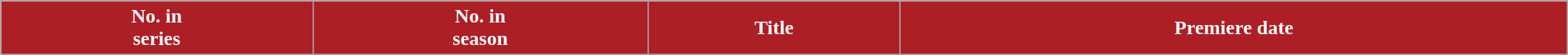<table class="wikitable plainrowheaders" style="width:100%;margin:auto;">
<tr>
<th scope="col" style="background:#AC1F24; color:white;">No. in<br>series</th>
<th scope="col" style="background:#AC1F24; color:white;">No. in<br>season</th>
<th scope="col" style="background:#AC1F24; color:white;">Title</th>
<th scope="col" style="background:#AC1F24; color:white;">Premiere date<br>






















</th>
</tr>
</table>
